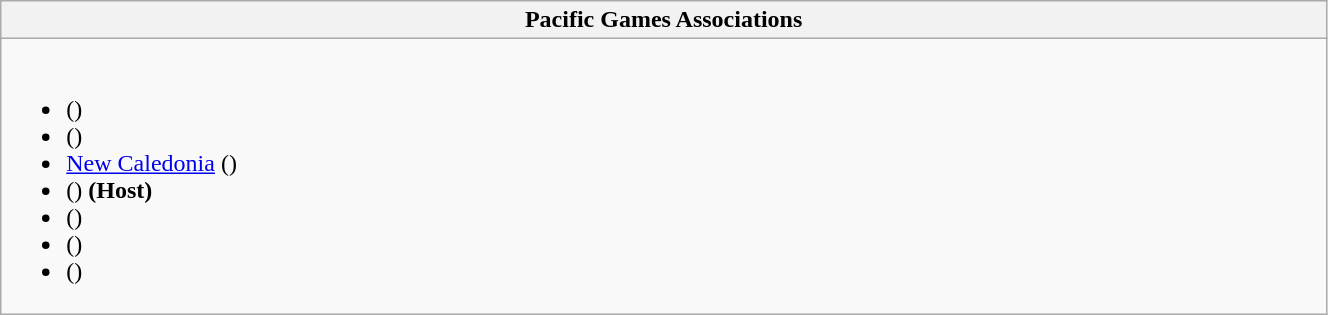<table class="wikitable collapsible" style="min-width:70%; max-width:58em;">
<tr>
<th>Pacific Games Associations</th>
</tr>
<tr>
<td><br><ul><li> ()</li><li> ()</li><li>  <a href='#'>New Caledonia</a> ()</li><li> () <strong>(Host)</strong></li><li> ()</li><li> ()</li><li> ()</li></ul></td>
</tr>
</table>
